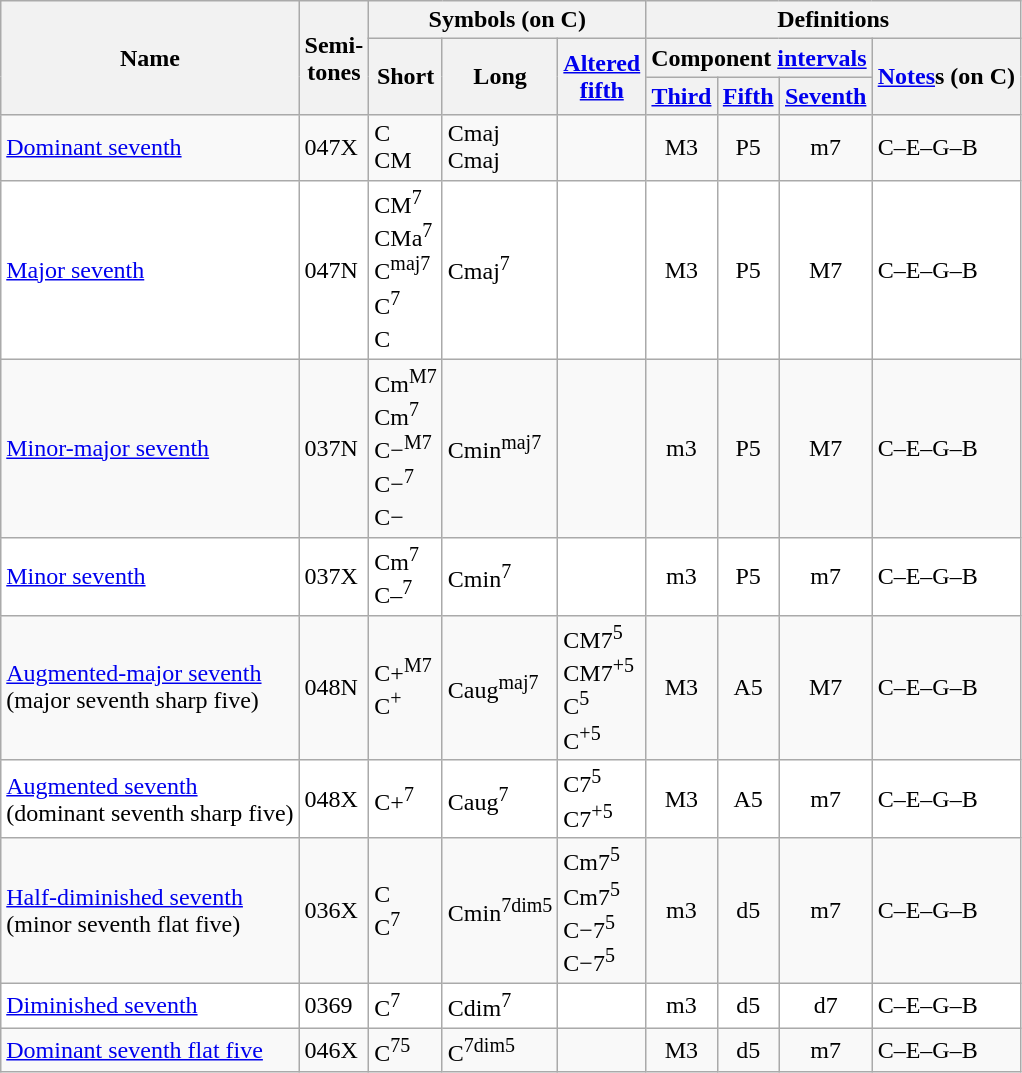<table class="wikitable">
<tr>
<th rowspan=3>Name</th>
<th rowspan="3">Semi-<br>tones<br></th>
<th colspan=3>Symbols (on C)</th>
<th colspan="4">Definitions</th>
</tr>
<tr>
<th rowspan=2>Short</th>
<th rowspan=2>Long</th>
<th rowspan=2><a href='#'>Altered<br>fifth</a></th>
<th colspan=3>Component <a href='#'>intervals</a></th>
<th rowspan="2"><a href='#'>Notes</a>s (on C)</th>
</tr>
<tr>
<th><a href='#'>Third</a></th>
<th><a href='#'>Fifth</a></th>
<th><a href='#'>Seventh</a></th>
</tr>
<tr>
<td><a href='#'>Dominant seventh</a></td>
<td>047X</td>
<td>C<br>CM</td>
<td>Cmaj<br>Cmaj</td>
<td></td>
<td style="text-align: center;">M3</td>
<td style="text-align: center;">P5</td>
<td style="text-align: center;">m7</td>
<td>C–E–G–B</td>
</tr>
<tr bgcolor="White">
<td><a href='#'>Major seventh</a></td>
<td>047N</td>
<td>CM<sup>7</sup><br>CMa<sup>7</sup> <br>C<sup>maj7</sup> <br>C<sup>7</sup> <br>C<sup></sup></td>
<td>Cmaj<sup>7</sup></td>
<td></td>
<td style="text-align: center;">M3</td>
<td style="text-align: center;">P5</td>
<td style="text-align: center;">M7</td>
<td>C–E–G–B</td>
</tr>
<tr>
<td><a href='#'>Minor-major seventh</a></td>
<td>037N</td>
<td>Cm<sup>M7</sup> <br>Cm<sup>7</sup> <br>C−<sup>M7</sup> <br>C−<sup>7</sup> <br>C−<sup></sup></td>
<td>Cmin<sup>maj7</sup></td>
<td></td>
<td style="text-align: center;">m3</td>
<td style="text-align: center;">P5</td>
<td style="text-align: center;">M7</td>
<td>C–E–G–B</td>
</tr>
<tr bgcolor="White">
<td><a href='#'>Minor seventh</a></td>
<td>037X</td>
<td>Cm<sup>7</sup> <br>C–<sup>7</sup></td>
<td>Cmin<sup>7</sup></td>
<td></td>
<td style="text-align: center;">m3</td>
<td style="text-align: center;">P5</td>
<td style="text-align: center;">m7</td>
<td>C–E–G–B</td>
</tr>
<tr>
<td><a href='#'>Augmented-major seventh</a> <br>(major seventh sharp five)</td>
<td>048N</td>
<td>C+<sup>M7</sup> <br>C<sup>+</sup></td>
<td>Caug<sup>maj7</sup></td>
<td>CM7<sup>5</sup> <br>CM7<sup>+5</sup> <br>C<sup>5</sup> <br>C<sup>+5</sup></td>
<td style="text-align: center;">M3</td>
<td style="text-align: center;">A5</td>
<td style="text-align: center;">M7</td>
<td>C–E–G–B</td>
</tr>
<tr bgcolor="White">
<td><a href='#'>Augmented seventh</a> <br>(dominant seventh sharp five)</td>
<td>048X</td>
<td>C+<sup>7</sup></td>
<td>Caug<sup>7</sup></td>
<td>C7<sup>5</sup> <br>C7<sup>+5</sup></td>
<td style="text-align: center;">M3</td>
<td style="text-align: center;">A5</td>
<td style="text-align: center;">m7</td>
<td>C–E–G–B</td>
</tr>
<tr>
<td><a href='#'>Half-diminished seventh</a> <br> (minor seventh flat five)</td>
<td>036X</td>
<td>C <br>C<sup>7</sup></td>
<td>Cmin<sup>7dim5</sup></td>
<td>Cm7<sup>5</sup> <br>Cm7<sup>5</sup> <br>C−7<sup>5</sup><br>C−7<sup>5</sup></td>
<td style="text-align: center;">m3</td>
<td style="text-align: center;">d5</td>
<td style="text-align: center;">m7</td>
<td>C–E–G–B</td>
</tr>
<tr bgcolor="White">
<td><a href='#'>Diminished seventh</a></td>
<td>0369</td>
<td>C<sup>7</sup></td>
<td>Cdim<sup>7</sup></td>
<td></td>
<td style="text-align: center;">m3</td>
<td style="text-align: center;">d5</td>
<td style="text-align: center;">d7</td>
<td>C–E–G–B</td>
</tr>
<tr>
<td><a href='#'>Dominant seventh flat five</a></td>
<td>046X</td>
<td>C<sup>75</sup></td>
<td>C<sup>7dim5</sup></td>
<td></td>
<td style="text-align: center;">M3</td>
<td style="text-align: center;">d5</td>
<td style="text-align: center;">m7</td>
<td>C–E–G–B</td>
</tr>
</table>
